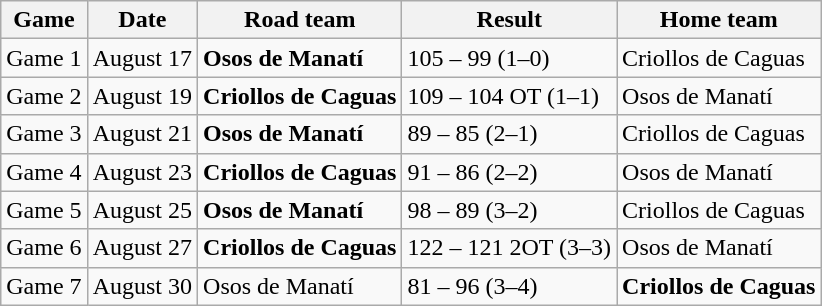<table class="wikitable">
<tr>
<th>Game</th>
<th>Date</th>
<th>Road team</th>
<th>Result</th>
<th>Home team</th>
</tr>
<tr>
<td>Game 1</td>
<td>August 17</td>
<td><strong>Osos de Manatí</strong></td>
<td>105 – 99 (1–0)</td>
<td>Criollos de Caguas</td>
</tr>
<tr>
<td>Game 2</td>
<td>August 19</td>
<td><strong>Criollos de Caguas</strong></td>
<td>109 – 104 OT (1–1)</td>
<td>Osos de Manatí</td>
</tr>
<tr>
<td>Game 3</td>
<td>August 21</td>
<td><strong>Osos de Manatí</strong></td>
<td>89 – 85 (2–1)</td>
<td>Criollos de Caguas</td>
</tr>
<tr>
<td>Game 4</td>
<td>August 23</td>
<td><strong>Criollos de Caguas</strong></td>
<td>91 – 86 (2–2)</td>
<td>Osos de Manatí</td>
</tr>
<tr>
<td>Game 5</td>
<td>August 25</td>
<td><strong>Osos de Manatí</strong></td>
<td>98 – 89 (3–2)</td>
<td>Criollos de Caguas</td>
</tr>
<tr>
<td>Game 6</td>
<td>August 27</td>
<td><strong>Criollos de Caguas</strong></td>
<td>122 – 121 2OT (3–3)</td>
<td>Osos de Manatí</td>
</tr>
<tr>
<td>Game 7</td>
<td>August 30</td>
<td>Osos de Manatí</td>
<td>81 – 96 (3–4)</td>
<td><strong>Criollos de Caguas</strong></td>
</tr>
</table>
